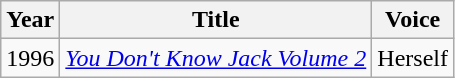<table class="wikitable">
<tr>
<th>Year</th>
<th>Title</th>
<th>Voice</th>
</tr>
<tr>
<td>1996</td>
<td><em><a href='#'>You Don't Know Jack Volume 2</a></em></td>
<td>Herself</td>
</tr>
</table>
